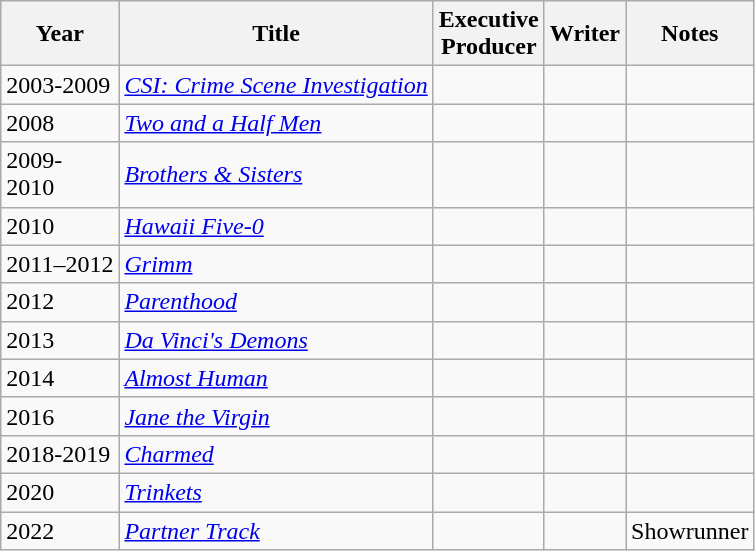<table class="wikitable">
<tr>
<th>Year</th>
<th>Title</th>
<th>Executive<br>Producer</th>
<th>Writer</th>
<th>Notes</th>
</tr>
<tr>
<td>2003-2009</td>
<td><em><a href='#'>CSI: Crime Scene Investigation</a></em></td>
<td></td>
<td></td>
<td></td>
</tr>
<tr>
<td>2008</td>
<td><em><a href='#'>Two and a Half Men</a></em></td>
<td></td>
<td></td>
<td></td>
</tr>
<tr>
<td>2009-<br>2010</td>
<td><em><a href='#'>Brothers & Sisters</a></em></td>
<td></td>
<td></td>
<td></td>
</tr>
<tr>
<td>2010</td>
<td><em><a href='#'>Hawaii Five-0</a></em></td>
<td></td>
<td></td>
<td></td>
</tr>
<tr>
<td>2011–2012</td>
<td><em><a href='#'>Grimm</a></em></td>
<td></td>
<td></td>
<td></td>
</tr>
<tr>
<td>2012</td>
<td><em><a href='#'>Parenthood</a></em></td>
<td></td>
<td></td>
<td></td>
</tr>
<tr>
<td>2013</td>
<td><em><a href='#'>Da Vinci's Demons</a></em></td>
<td></td>
<td></td>
<td></td>
</tr>
<tr>
<td>2014</td>
<td><em><a href='#'>Almost Human</a></em></td>
<td></td>
<td></td>
<td></td>
</tr>
<tr>
<td>2016</td>
<td><em><a href='#'>Jane the Virgin</a></em></td>
<td></td>
<td></td>
<td></td>
</tr>
<tr>
<td>2018-2019</td>
<td><em><a href='#'>Charmed</a></em></td>
<td></td>
<td></td>
<td></td>
</tr>
<tr>
<td>2020</td>
<td><em><a href='#'>Trinkets</a></em></td>
<td></td>
<td></td>
<td></td>
</tr>
<tr>
<td>2022</td>
<td><em><a href='#'>Partner Track</a></em></td>
<td></td>
<td></td>
<td>Showrunner</td>
</tr>
</table>
